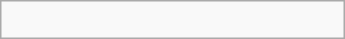<table class="wikitable" align="right" width="230">
<tr>
<td><br></td>
</tr>
</table>
